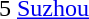<table cellspacing="0" cellpadding="0">
<tr>
<td><div>5 </div></td>
<td><a href='#'>Suzhou</a></td>
</tr>
</table>
